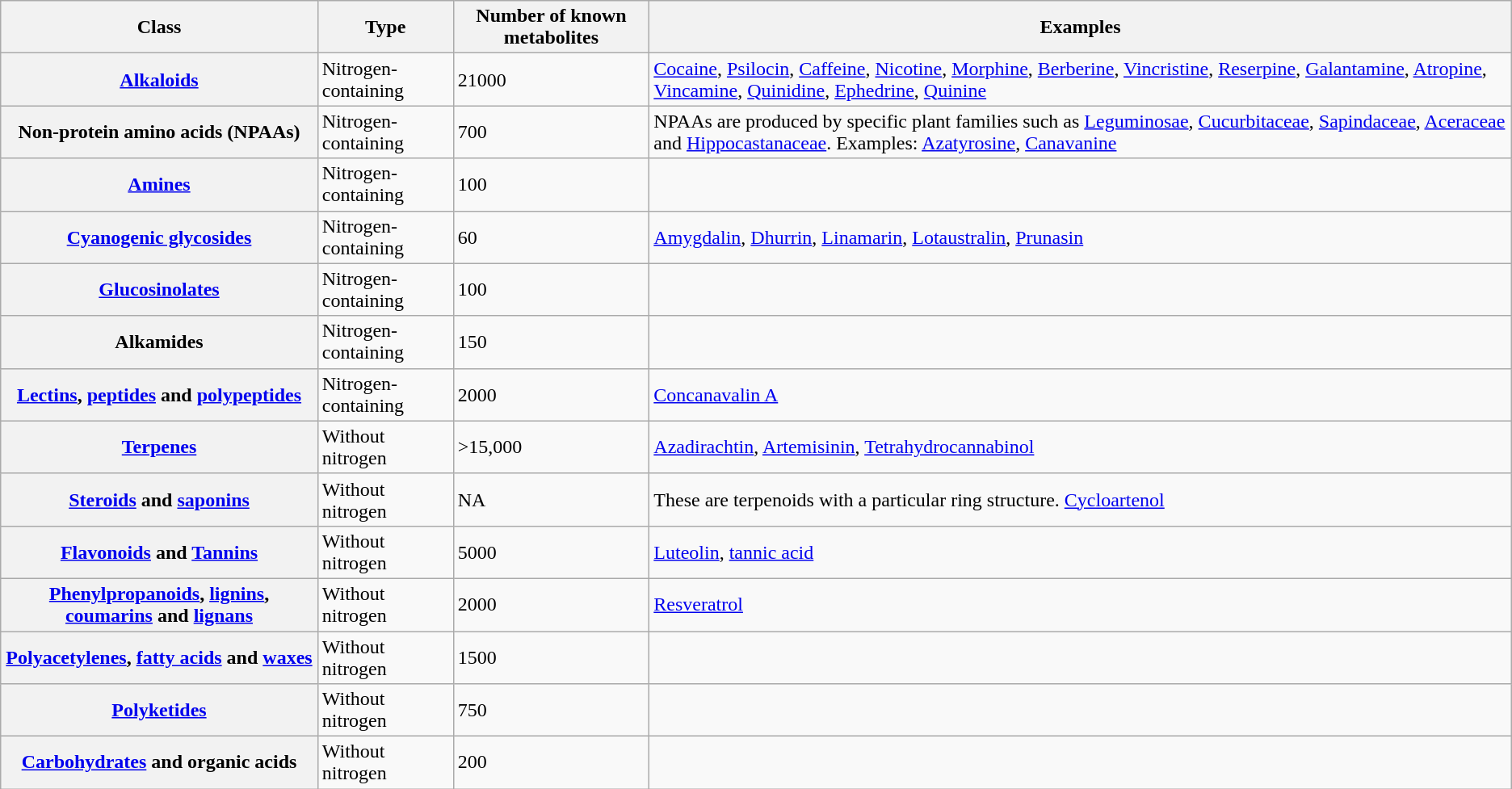<table class="wikitable sortable" style="text-align: left;">
<tr>
<th>Class</th>
<th>Type</th>
<th>Number of known metabolites</th>
<th>Examples</th>
</tr>
<tr>
<th><a href='#'>Alkaloids</a></th>
<td>Nitrogen-containing</td>
<td>21000</td>
<td><a href='#'>Cocaine</a>, <a href='#'>Psilocin</a>, <a href='#'>Caffeine</a>, <a href='#'>Nicotine</a>, <a href='#'>Morphine</a>, <a href='#'>Berberine</a>, <a href='#'>Vincristine</a>, <a href='#'>Reserpine</a>, <a href='#'>Galantamine</a>, <a href='#'>Atropine</a>, <a href='#'>Vincamine</a>, <a href='#'>Quinidine</a>, <a href='#'>Ephedrine</a>, <a href='#'>Quinine</a></td>
</tr>
<tr>
<th>Non-protein amino acids (NPAAs)</th>
<td>Nitrogen-containing</td>
<td>700</td>
<td>NPAAs are produced by specific plant families such as <a href='#'>Leguminosae</a>, <a href='#'>Cucurbitaceae</a>, <a href='#'>Sapindaceae</a>, <a href='#'>Aceraceae</a> and <a href='#'>Hippocastanaceae</a>. Examples: <a href='#'>Azatyrosine</a>, <a href='#'>Canavanine</a></td>
</tr>
<tr>
<th><a href='#'>Amines</a></th>
<td>Nitrogen-containing</td>
<td>100</td>
<td></td>
</tr>
<tr>
<th><a href='#'>Cyanogenic glycosides</a></th>
<td>Nitrogen-containing</td>
<td>60</td>
<td><a href='#'>Amygdalin</a>, <a href='#'>Dhurrin</a>, <a href='#'>Linamarin</a>, <a href='#'>Lotaustralin</a>, <a href='#'>Prunasin</a></td>
</tr>
<tr>
<th><a href='#'>Glucosinolates</a></th>
<td>Nitrogen-containing</td>
<td>100</td>
<td></td>
</tr>
<tr>
<th>Alkamides</th>
<td>Nitrogen-containing</td>
<td>150</td>
<td></td>
</tr>
<tr>
<th><a href='#'>Lectins</a>, <a href='#'>peptides</a> and <a href='#'>polypeptides</a></th>
<td>Nitrogen-containing</td>
<td>2000</td>
<td><a href='#'>Concanavalin A</a></td>
</tr>
<tr>
<th><a href='#'>Terpenes</a></th>
<td>Without nitrogen</td>
<td>>15,000</td>
<td><a href='#'>Azadirachtin</a>, <a href='#'>Artemisinin</a>, <a href='#'>Tetrahydrocannabinol</a></td>
</tr>
<tr>
<th><a href='#'>Steroids</a> and <a href='#'>saponins</a></th>
<td>Without nitrogen</td>
<td>NA</td>
<td>These are terpenoids with a particular ring structure. <a href='#'>Cycloartenol</a></td>
</tr>
<tr>
<th><a href='#'>Flavonoids</a> and <a href='#'>Tannins</a></th>
<td>Without nitrogen</td>
<td>5000</td>
<td><a href='#'>Luteolin</a>, <a href='#'>tannic acid</a></td>
</tr>
<tr>
<th><a href='#'>Phenylpropanoids</a>, <a href='#'>lignins</a>, <a href='#'>coumarins</a> and <a href='#'>lignans</a></th>
<td>Without nitrogen</td>
<td>2000</td>
<td><a href='#'>Resveratrol</a></td>
</tr>
<tr>
<th><a href='#'>Polyacetylenes</a>, <a href='#'>fatty acids</a> and <a href='#'>waxes</a></th>
<td>Without nitrogen</td>
<td>1500</td>
<td></td>
</tr>
<tr>
<th><a href='#'>Polyketides</a></th>
<td>Without nitrogen</td>
<td>750</td>
<td></td>
</tr>
<tr>
<th><a href='#'>Carbohydrates</a> and organic acids</th>
<td>Without nitrogen</td>
<td>200</td>
<td></td>
</tr>
</table>
